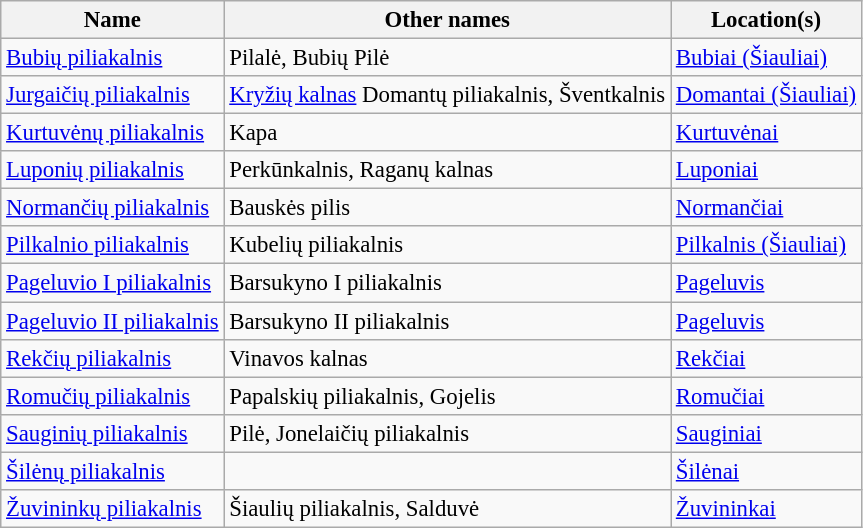<table class="wikitable" style="font-size: 95%;">
<tr>
<th>Name</th>
<th>Other names</th>
<th>Location(s)</th>
</tr>
<tr>
<td><a href='#'>Bubių piliakalnis</a></td>
<td>Pilalė, Bubių Pilė</td>
<td><a href='#'>Bubiai (Šiauliai)</a></td>
</tr>
<tr>
<td><a href='#'>Jurgaičių piliakalnis</a></td>
<td><a href='#'>Kryžių kalnas</a> Domantų piliakalnis, Šventkalnis</td>
<td><a href='#'>Domantai (Šiauliai)</a></td>
</tr>
<tr>
<td><a href='#'>Kurtuvėnų piliakalnis</a></td>
<td>Kapa</td>
<td><a href='#'>Kurtuvėnai</a></td>
</tr>
<tr>
<td><a href='#'>Luponių piliakalnis</a></td>
<td>Perkūnkalnis, Raganų kalnas</td>
<td><a href='#'>Luponiai</a></td>
</tr>
<tr>
<td><a href='#'>Normančių piliakalnis</a></td>
<td>Bauskės pilis</td>
<td><a href='#'>Normančiai</a></td>
</tr>
<tr>
<td><a href='#'>Pilkalnio piliakalnis</a></td>
<td>Kubelių piliakalnis</td>
<td><a href='#'>Pilkalnis (Šiauliai)</a></td>
</tr>
<tr>
<td><a href='#'>Pageluvio I piliakalnis</a></td>
<td>Barsukyno I piliakalnis</td>
<td><a href='#'>Pageluvis</a></td>
</tr>
<tr>
<td><a href='#'>Pageluvio II piliakalnis</a></td>
<td>Barsukyno II piliakalnis</td>
<td><a href='#'>Pageluvis</a></td>
</tr>
<tr>
<td><a href='#'>Rekčių piliakalnis</a></td>
<td>Vinavos kalnas</td>
<td><a href='#'>Rekčiai</a></td>
</tr>
<tr>
<td><a href='#'>Romučių piliakalnis</a></td>
<td>Papalskių piliakalnis, Gojelis</td>
<td><a href='#'>Romučiai</a></td>
</tr>
<tr>
<td><a href='#'>Sauginių piliakalnis</a></td>
<td>Pilė, Jonelaičių piliakalnis</td>
<td><a href='#'>Sauginiai</a></td>
</tr>
<tr>
<td><a href='#'>Šilėnų piliakalnis</a></td>
<td></td>
<td><a href='#'>Šilėnai</a></td>
</tr>
<tr>
<td><a href='#'>Žuvininkų piliakalnis</a></td>
<td>Šiaulių piliakalnis, Salduvė</td>
<td><a href='#'>Žuvininkai</a></td>
</tr>
</table>
